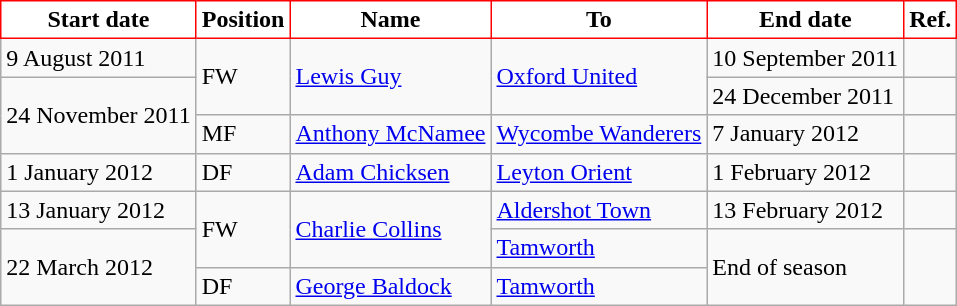<table class="wikitable">
<tr>
<th style="background:#FFFFFF; color:black; border:1px solid red;">Start date</th>
<th style="background:#FFFFFF; color:black; border:1px solid red;">Position</th>
<th style="background:#FFFFFF; color:black; border:1px solid red;">Name</th>
<th style="background:#FFFFFF; color:black; border:1px solid red;">To</th>
<th style="background:#FFFFFF; color:black; border:1px solid red;">End date</th>
<th style="background:#FFFFFF; color:black; border:1px solid red;">Ref.</th>
</tr>
<tr>
<td>9 August 2011</td>
<td rowspan="2">FW</td>
<td rowspan="2"> <a href='#'>Lewis Guy</a></td>
<td rowspan="2"><a href='#'>Oxford United</a></td>
<td>10 September 2011</td>
<td></td>
</tr>
<tr>
<td rowspan="2">24 November 2011</td>
<td>24 December 2011</td>
<td></td>
</tr>
<tr>
<td>MF</td>
<td> <a href='#'>Anthony McNamee</a></td>
<td><a href='#'>Wycombe Wanderers</a></td>
<td>7 January 2012</td>
<td></td>
</tr>
<tr>
<td>1 January 2012</td>
<td>DF</td>
<td> <a href='#'>Adam Chicksen</a></td>
<td><a href='#'>Leyton Orient</a></td>
<td>1 February 2012</td>
<td></td>
</tr>
<tr>
<td>13 January 2012</td>
<td rowspan="2">FW</td>
<td rowspan="2"> <a href='#'>Charlie Collins</a></td>
<td><a href='#'>Aldershot Town</a></td>
<td>13 February 2012</td>
<td></td>
</tr>
<tr>
<td rowspan="2">22 March 2012</td>
<td><a href='#'>Tamworth</a></td>
<td rowspan="2">End of season</td>
<td rowspan="2"></td>
</tr>
<tr>
<td>DF</td>
<td> <a href='#'>George Baldock</a></td>
<td><a href='#'>Tamworth</a></td>
</tr>
</table>
